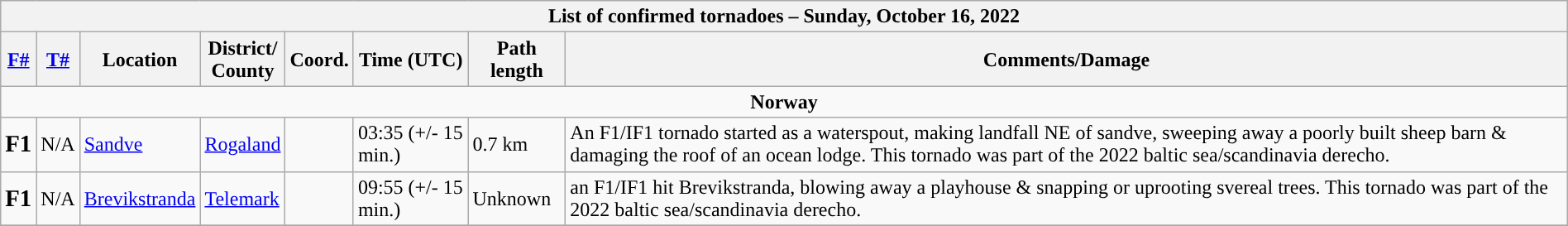<table class="wikitable collapsible" width="100%">
<tr>
<th colspan="8">List of confirmed tornadoes – Sunday, October 16, 2022</th>
</tr>
<tr>
<th><a href='#'>F#</a></th>
<th><a href='#'>T#</a></th>
<th>Location</th>
<th>District/<br>County</th>
<th>Coord.</th>
<th>Time (UTC)</th>
<th>Path length</th>
<th>Comments/Damage</th>
</tr>
<tr>
<td colspan="8" align=center><strong>Norway</strong></td>
</tr>
<tr>
<td><big><strong>F1</strong></big></td>
<td>N/A</td>
<td><a href='#'>Sandve</a></td>
<td><a href='#'>Rogaland</a></td>
<td></td>
<td>03:35 (+/- 15 min.)</td>
<td>0.7 km</td>
<td>An F1/IF1 tornado started as a waterspout, making landfall NE of sandve, sweeping away a poorly built sheep barn & damaging the roof of an ocean lodge. This tornado was part of the 2022 baltic sea/scandinavia derecho.</td>
</tr>
<tr>
<td><big><strong>F1</strong></big></td>
<td>N/A</td>
<td><a href='#'>Brevikstranda</a></td>
<td><a href='#'>Telemark</a></td>
<td></td>
<td>09:55 (+/- 15 min.)</td>
<td>Unknown</td>
<td>an F1/IF1 hit Brevikstranda, blowing away a playhouse & snapping or uprooting svereal trees. This tornado was part of the 2022 baltic sea/scandinavia derecho.</td>
</tr>
<tr>
</tr>
</table>
